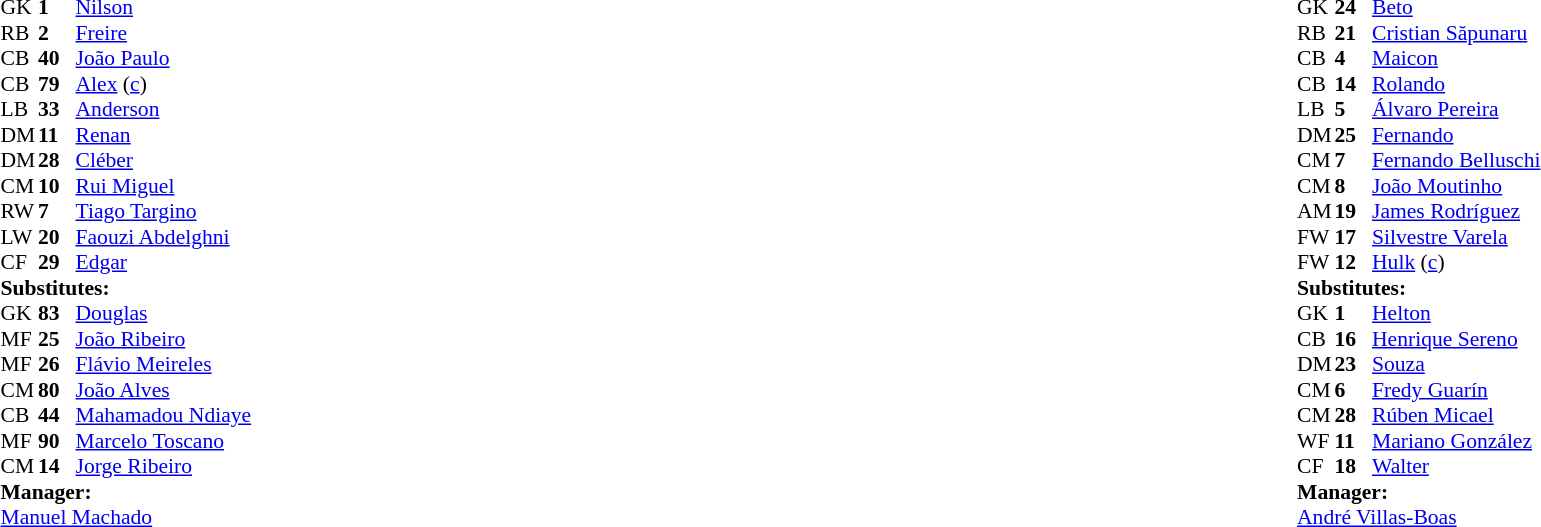<table style="width:100%;">
<tr>
<td style="vertical-align:top; width:50%;"><br><table style="font-size: 90%" cellspacing="0" cellpadding="0">
<tr>
<td colspan="4"></td>
</tr>
<tr>
<th width=25></th>
<th width=25></th>
</tr>
<tr>
<td>GK</td>
<td><strong>1</strong></td>
<td> <a href='#'>Nilson</a></td>
</tr>
<tr>
<td>RB</td>
<td><strong>2</strong></td>
<td> <a href='#'>Freire</a></td>
</tr>
<tr>
<td>CB</td>
<td><strong>40</strong></td>
<td> <a href='#'>João Paulo</a></td>
</tr>
<tr>
<td>CB</td>
<td><strong>79</strong></td>
<td> <a href='#'>Alex</a> (<a href='#'>c</a>)</td>
</tr>
<tr>
<td>LB</td>
<td><strong>33</strong></td>
<td> <a href='#'>Anderson</a></td>
</tr>
<tr>
<td>DM</td>
<td><strong>11</strong></td>
<td> <a href='#'>Renan</a></td>
<td></td>
</tr>
<tr>
<td>DM</td>
<td><strong>28</strong></td>
<td> <a href='#'>Cléber</a></td>
<td></td>
</tr>
<tr>
<td>CM</td>
<td><strong>10</strong></td>
<td> <a href='#'>Rui Miguel</a></td>
</tr>
<tr>
<td>RW</td>
<td><strong>7</strong></td>
<td> <a href='#'>Tiago Targino</a></td>
<td></td>
</tr>
<tr>
<td>LW</td>
<td><strong>20</strong></td>
<td> <a href='#'>Faouzi Abdelghni</a></td>
</tr>
<tr>
<td>CF</td>
<td><strong>29</strong></td>
<td> <a href='#'>Edgar</a></td>
</tr>
<tr>
<td colspan=3><strong>Substitutes:</strong></td>
</tr>
<tr>
<td>GK</td>
<td><strong>83</strong></td>
<td> <a href='#'>Douglas</a></td>
</tr>
<tr>
<td>MF</td>
<td><strong>25</strong></td>
<td> <a href='#'>João Ribeiro</a></td>
</tr>
<tr>
<td>MF</td>
<td><strong>26</strong></td>
<td> <a href='#'>Flávio Meireles</a></td>
</tr>
<tr>
<td>CM</td>
<td><strong>80</strong></td>
<td> <a href='#'>João Alves</a></td>
<td></td>
</tr>
<tr>
<td>CB</td>
<td><strong>44</strong></td>
<td> <a href='#'>Mahamadou Ndiaye</a></td>
</tr>
<tr>
<td>MF</td>
<td><strong>90</strong></td>
<td> <a href='#'>Marcelo Toscano</a></td>
<td></td>
</tr>
<tr>
<td>CM</td>
<td><strong>14</strong></td>
<td> <a href='#'>Jorge Ribeiro</a></td>
<td></td>
</tr>
<tr>
<td colspan=3><strong>Manager:</strong></td>
</tr>
<tr>
<td colspan=4> <a href='#'>Manuel Machado</a></td>
</tr>
</table>
</td>
<td valign="top"></td>
<td style="vertical-align:top; width:50%;"><br><table cellspacing="0" cellpadding="0" style="font-size:90%; margin:auto;">
<tr>
<td colspan="4"></td>
</tr>
<tr>
<th width=25></th>
<th width=25></th>
</tr>
<tr>
<td>GK</td>
<td><strong>24</strong></td>
<td> <a href='#'>Beto</a></td>
</tr>
<tr>
<td>RB</td>
<td><strong>21</strong></td>
<td> <a href='#'>Cristian Săpunaru</a></td>
</tr>
<tr>
<td>CB</td>
<td><strong>4</strong></td>
<td> <a href='#'>Maicon</a></td>
</tr>
<tr>
<td>CB</td>
<td><strong>14</strong></td>
<td> <a href='#'>Rolando</a></td>
</tr>
<tr>
<td>LB</td>
<td><strong>5</strong></td>
<td> <a href='#'>Álvaro Pereira</a></td>
</tr>
<tr>
<td>DM</td>
<td><strong>25</strong></td>
<td> <a href='#'>Fernando</a></td>
<td></td>
<td></td>
</tr>
<tr>
<td>CM</td>
<td><strong>7</strong></td>
<td> <a href='#'>Fernando Belluschi</a></td>
<td></td>
<td></td>
</tr>
<tr>
<td>CM</td>
<td><strong>8</strong></td>
<td> <a href='#'>João Moutinho</a></td>
</tr>
<tr>
<td>AM</td>
<td><strong>19</strong></td>
<td> <a href='#'>James Rodríguez</a></td>
</tr>
<tr>
<td>FW</td>
<td><strong>17</strong></td>
<td> <a href='#'>Silvestre Varela</a></td>
<td></td>
<td></td>
</tr>
<tr>
<td>FW</td>
<td><strong>12</strong></td>
<td> <a href='#'>Hulk</a> (<a href='#'>c</a>)</td>
<td></td>
</tr>
<tr>
<td colspan=3><strong>Substitutes:</strong></td>
</tr>
<tr>
<td>GK</td>
<td><strong>1</strong></td>
<td> <a href='#'>Helton</a></td>
</tr>
<tr>
<td>CB</td>
<td><strong>16</strong></td>
<td> <a href='#'>Henrique Sereno</a></td>
</tr>
<tr>
<td>DM</td>
<td><strong>23</strong></td>
<td> <a href='#'>Souza</a></td>
<td></td>
<td></td>
</tr>
<tr>
<td>CM</td>
<td><strong>6</strong></td>
<td> <a href='#'>Fredy Guarín</a></td>
<td></td>
<td></td>
</tr>
<tr>
<td>CM</td>
<td><strong>28</strong></td>
<td> <a href='#'>Rúben Micael</a></td>
</tr>
<tr>
<td>WF</td>
<td><strong>11</strong></td>
<td> <a href='#'>Mariano González</a></td>
<td></td>
<td></td>
</tr>
<tr>
<td>CF</td>
<td><strong>18</strong></td>
<td> <a href='#'>Walter</a></td>
</tr>
<tr>
<td colspan=3><strong>Manager:</strong></td>
</tr>
<tr>
<td colspan=4> <a href='#'>André Villas-Boas</a></td>
</tr>
</table>
</td>
</tr>
</table>
